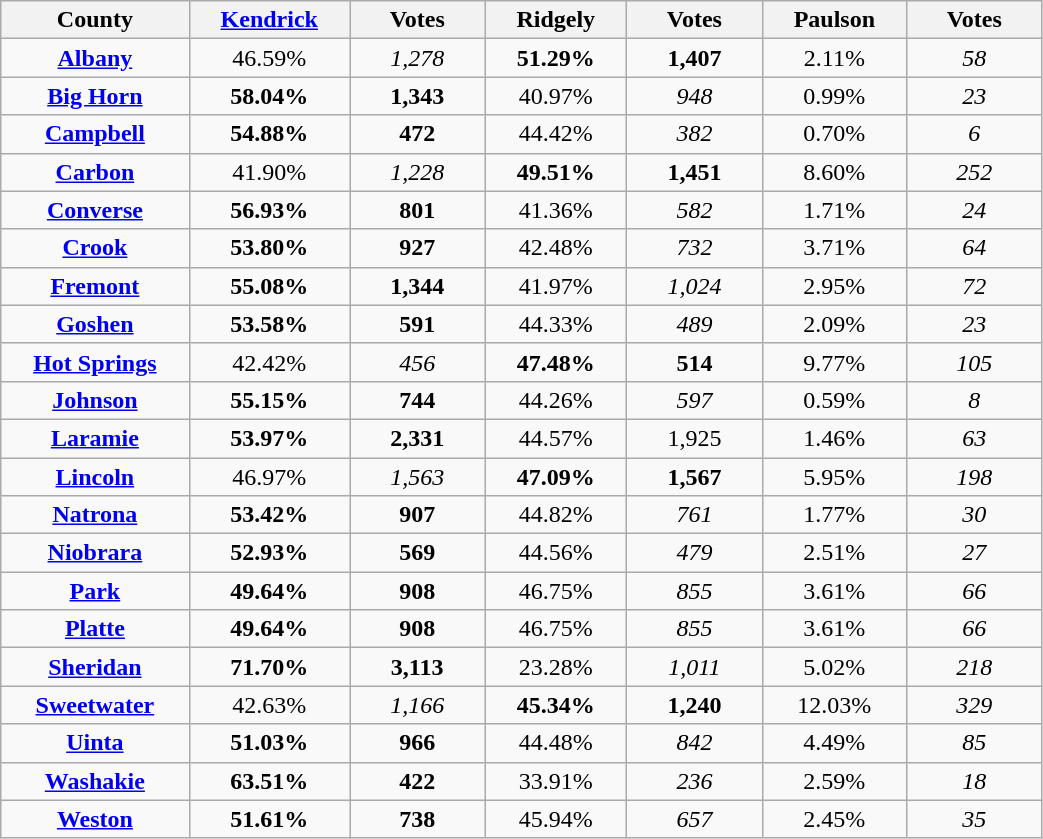<table width="55%" class="wikitable sortable">
<tr>
<th width="9%">County</th>
<th width="8%"><a href='#'>Kendrick</a></th>
<th width="8%">Votes</th>
<th width="8%">Ridgely</th>
<th width="8%">Votes</th>
<th width="8%">Paulson</th>
<th width="8%">Votes</th>
</tr>
<tr>
<td align="center" ><strong><a href='#'>Albany</a></strong></td>
<td align="center">46.59%</td>
<td align="center"><em>1,278</em></td>
<td align="center"><strong>51.29%</strong></td>
<td align="center"><strong>1,407</strong></td>
<td align="center">2.11%</td>
<td align="center"><em>58</em></td>
</tr>
<tr>
<td align="center" ><strong><a href='#'>Big Horn</a></strong></td>
<td align="center"><strong>58.04%</strong></td>
<td align="center"><strong>1,343</strong></td>
<td align="center">40.97%</td>
<td align="center"><em>948</em></td>
<td align="center">0.99%</td>
<td align="center"><em>23</em></td>
</tr>
<tr>
<td align="center" ><strong><a href='#'>Campbell</a></strong></td>
<td align="center"><strong>54.88%</strong></td>
<td align="center"><strong>472</strong></td>
<td align="center">44.42%</td>
<td align="center"><em>382</em></td>
<td align="center">0.70%</td>
<td align="center"><em>6</em></td>
</tr>
<tr>
<td align="center" ><strong><a href='#'>Carbon</a></strong></td>
<td align="center">41.90%</td>
<td align="center"><em>1,228</em></td>
<td align="center"><strong>49.51%</strong></td>
<td align="center"><strong>1,451</strong></td>
<td align="center">8.60%</td>
<td align="center"><em>252</em></td>
</tr>
<tr>
<td align="center" ><strong><a href='#'>Converse</a></strong></td>
<td align="center"><strong>56.93%</strong></td>
<td align="center"><strong>801</strong></td>
<td align="center">41.36%</td>
<td align="center"><em>582</em></td>
<td align="center">1.71%</td>
<td align="center"><em>24</em></td>
</tr>
<tr>
<td align="center" ><strong><a href='#'>Crook</a></strong></td>
<td align="center"><strong>53.80%</strong></td>
<td align="center"><strong>927</strong></td>
<td align="center">42.48%</td>
<td align="center"><em>732</em></td>
<td align="center">3.71%</td>
<td align="center"><em>64</em></td>
</tr>
<tr>
<td align="center" ><strong><a href='#'>Fremont</a></strong></td>
<td align="center"><strong>55.08%</strong></td>
<td align="center"><strong>1,344</strong></td>
<td align="center">41.97%</td>
<td align="center"><em>1,024</em></td>
<td align="center">2.95%</td>
<td align="center"><em>72</em></td>
</tr>
<tr>
<td align="center" ><strong><a href='#'>Goshen</a></strong></td>
<td align="center"><strong>53.58%</strong></td>
<td align="center"><strong>591</strong></td>
<td align="center">44.33%</td>
<td align="center"><em>489</em></td>
<td align="center">2.09%</td>
<td align="center"><em>23</em></td>
</tr>
<tr>
<td align="center" ><strong><a href='#'>Hot Springs</a></strong></td>
<td align="center">42.42%</td>
<td align="center"><em>456</em></td>
<td align="center"><strong>47.48%</strong></td>
<td align="center"><strong>514</strong></td>
<td align="center">9.77%</td>
<td align="center"><em>105</em></td>
</tr>
<tr>
<td align="center" ><strong><a href='#'>Johnson</a></strong></td>
<td align="center"><strong>55.15%</strong></td>
<td align="center"><strong>744</strong></td>
<td align="center">44.26%</td>
<td align="center"><em>597</em></td>
<td align="center">0.59%</td>
<td align="center"><em>8</em></td>
</tr>
<tr>
<td align="center" ><strong><a href='#'>Laramie</a></strong></td>
<td align="center"><strong>53.97%</strong></td>
<td align="center"><strong>2,331</strong></td>
<td align="center">44.57%</td>
<td align="center">1,925</td>
<td align="center">1.46%</td>
<td align="center"><em>63</em></td>
</tr>
<tr>
<td align="center" ><strong><a href='#'>Lincoln</a></strong></td>
<td align="center">46.97%</td>
<td align="center"><em>1,563</em></td>
<td align="center"><strong>47.09%</strong></td>
<td align="center"><strong>1,567</strong></td>
<td align="center">5.95%</td>
<td align="center"><em>198</em></td>
</tr>
<tr>
<td align="center" ><strong><a href='#'>Natrona</a></strong></td>
<td align="center"><strong>53.42%</strong></td>
<td align="center"><strong>907</strong></td>
<td align="center">44.82%</td>
<td align="center"><em>761</em></td>
<td align="center">1.77%</td>
<td align="center"><em>30</em></td>
</tr>
<tr>
<td align="center" ><strong><a href='#'>Niobrara</a></strong></td>
<td align="center"><strong>52.93%</strong></td>
<td align="center"><strong>569</strong></td>
<td align="center">44.56%</td>
<td align="center"><em>479</em></td>
<td align="center">2.51%</td>
<td align="center"><em>27</em></td>
</tr>
<tr>
<td align="center" ><strong><a href='#'>Park</a></strong></td>
<td align="center"><strong>49.64%</strong></td>
<td align="center"><strong>908</strong></td>
<td align="center">46.75%</td>
<td align="center"><em>855</em></td>
<td align="center">3.61%</td>
<td align="center"><em>66</em></td>
</tr>
<tr>
<td align="center" ><strong><a href='#'>Platte</a></strong></td>
<td align="center"><strong>49.64%</strong></td>
<td align="center"><strong>908</strong></td>
<td align="center">46.75%</td>
<td align="center"><em>855</em></td>
<td align="center">3.61%</td>
<td align="center"><em>66</em></td>
</tr>
<tr>
<td align="center" ><strong><a href='#'>Sheridan</a></strong></td>
<td align="center"><strong>71.70%</strong></td>
<td align="center"><strong>3,113</strong></td>
<td align="center">23.28%</td>
<td align="center"><em>1,011</em></td>
<td align="center">5.02%</td>
<td align="center"><em>218</em></td>
</tr>
<tr>
<td align="center" ><strong><a href='#'>Sweetwater</a></strong></td>
<td align="center">42.63%</td>
<td align="center"><em>1,166</em></td>
<td align="center"><strong>45.34%</strong></td>
<td align="center"><strong>1,240</strong></td>
<td align="center">12.03%</td>
<td align="center"><em>329</em></td>
</tr>
<tr>
<td align="center" ><strong><a href='#'>Uinta</a></strong></td>
<td align="center"><strong>51.03%</strong></td>
<td align="center"><strong>966</strong></td>
<td align="center">44.48%</td>
<td align="center"><em>842</em></td>
<td align="center">4.49%</td>
<td align="center"><em>85</em></td>
</tr>
<tr>
<td align="center" ><strong><a href='#'>Washakie</a></strong></td>
<td align="center"><strong>63.51%</strong></td>
<td align="center"><strong>422</strong></td>
<td align="center">33.91%</td>
<td align="center"><em>236</em></td>
<td align="center">2.59%</td>
<td align="center"><em>18</em></td>
</tr>
<tr>
<td align="center" ><strong><a href='#'>Weston</a></strong></td>
<td align="center"><strong>51.61%</strong></td>
<td align="center"><strong>738</strong></td>
<td align="center">45.94%</td>
<td align="center"><em>657</em></td>
<td align="center">2.45%</td>
<td align="center"><em>35</em></td>
</tr>
</table>
